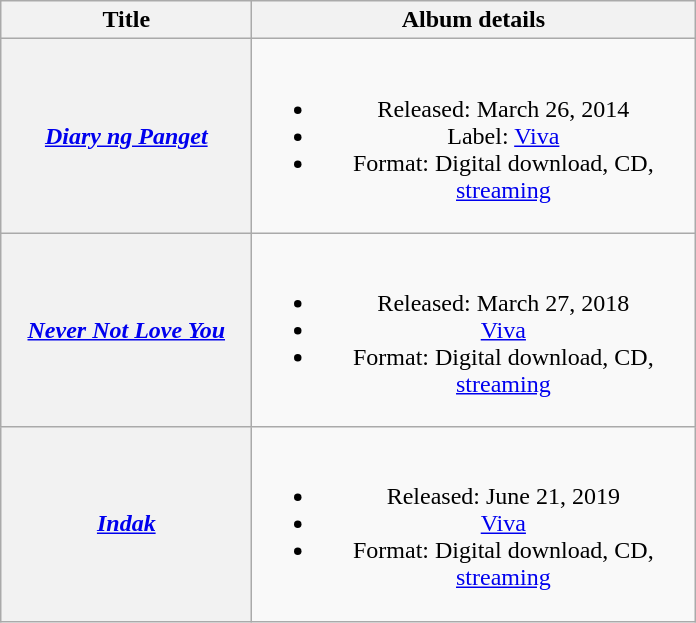<table class="wikitable plainrowheaders" style="text-align:center;">
<tr>
<th scope="col" style="width:10em;">Title</th>
<th scope="col" style="width:18em;">Album details</th>
</tr>
<tr>
<th scope="row"><em><a href='#'>Diary ng Panget</a></em></th>
<td><br><ul><li>Released: March 26, 2014 </li><li>Label: <a href='#'>Viva</a></li><li>Format: Digital download, CD, <a href='#'>streaming</a></li></ul></td>
</tr>
<tr>
<th scope="row"><em><a href='#'>Never Not Love You</a></em></th>
<td><br><ul><li>Released: March 27, 2018 </li><li><a href='#'>Viva</a></li><li>Format: Digital download, CD, <a href='#'>streaming</a></li></ul></td>
</tr>
<tr>
<th scope="row"><em><a href='#'>Indak</a></em></th>
<td><br><ul><li>Released: June 21, 2019 </li><li><a href='#'>Viva</a></li><li>Format: Digital download, CD, <a href='#'>streaming</a></li></ul></td>
</tr>
</table>
